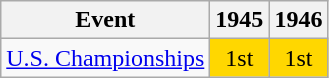<table class="wikitable">
<tr>
<th>Event</th>
<th>1945</th>
<th>1946</th>
</tr>
<tr>
<td><a href='#'>U.S. Championships</a></td>
<td align="center" bgcolor="gold">1st</td>
<td align="center" bgcolor="gold">1st</td>
</tr>
</table>
